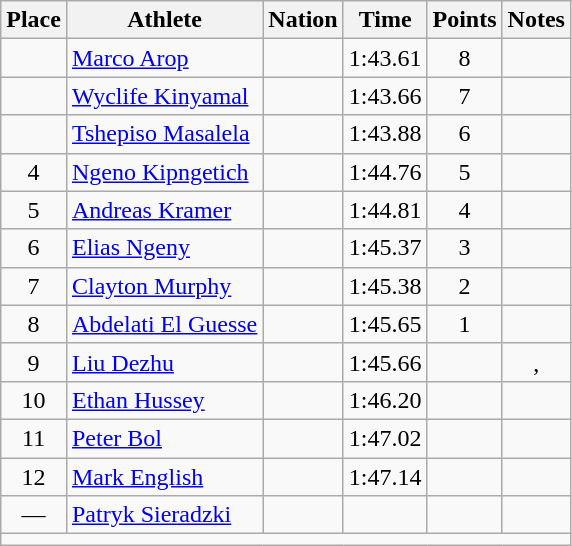<table class="wikitable mw-datatable sortable" style="text-align:center;">
<tr>
<th scope="col">Place</th>
<th scope="col">Athlete</th>
<th scope="col">Nation</th>
<th scope="col">Time</th>
<th scope="col">Points</th>
<th scope="col">Notes</th>
</tr>
<tr>
<td></td>
<td align="left"><a href='#'>Marco Arop</a></td>
<td align="left"></td>
<td>1:43.61</td>
<td>8</td>
<td></td>
</tr>
<tr>
<td></td>
<td align="left"><a href='#'>Wyclife Kinyamal</a></td>
<td align="left"></td>
<td>1:43.66</td>
<td>7</td>
<td></td>
</tr>
<tr>
<td></td>
<td align="left"><a href='#'>Tshepiso Masalela</a></td>
<td align="left"></td>
<td>1:43.88</td>
<td>6</td>
<td></td>
</tr>
<tr>
<td>4</td>
<td align="left"><a href='#'>Ngeno Kipngetich</a></td>
<td align="left"></td>
<td>1:44.76</td>
<td>5</td>
<td></td>
</tr>
<tr>
<td>5</td>
<td align="left"><a href='#'>Andreas Kramer</a></td>
<td align="left"></td>
<td>1:44.81</td>
<td>4</td>
<td></td>
</tr>
<tr>
<td>6</td>
<td align="left"><a href='#'>Elias Ngeny</a></td>
<td align="left"></td>
<td>1:45.37</td>
<td>3</td>
<td></td>
</tr>
<tr>
<td>7</td>
<td align="left"><a href='#'>Clayton Murphy</a></td>
<td align="left"></td>
<td>1:45.38</td>
<td>2</td>
<td></td>
</tr>
<tr>
<td>8</td>
<td align="left"><a href='#'>Abdelati El Guesse</a></td>
<td align="left"></td>
<td>1:45.65</td>
<td>1</td>
<td></td>
</tr>
<tr>
<td>9</td>
<td align="left"><a href='#'>Liu Dezhu</a></td>
<td align="left"></td>
<td>1:45.66</td>
<td></td>
<td>, </td>
</tr>
<tr>
<td>10</td>
<td align="left"><a href='#'>Ethan Hussey</a></td>
<td align="left"></td>
<td>1:46.20</td>
<td></td>
<td></td>
</tr>
<tr>
<td>11</td>
<td align="left"><a href='#'>Peter Bol</a></td>
<td align="left"></td>
<td>1:47.02</td>
<td></td>
<td></td>
</tr>
<tr>
<td>12</td>
<td align="left"><a href='#'>Mark English</a></td>
<td align="left"></td>
<td>1:47.14</td>
<td></td>
<td></td>
</tr>
<tr>
<td>—</td>
<td align="left"><a href='#'>Patryk Sieradzki</a></td>
<td align="left"></td>
<td></td>
<td></td>
<td></td>
</tr>
<tr class="sortbottom">
<td colspan="6"></td>
</tr>
</table>
